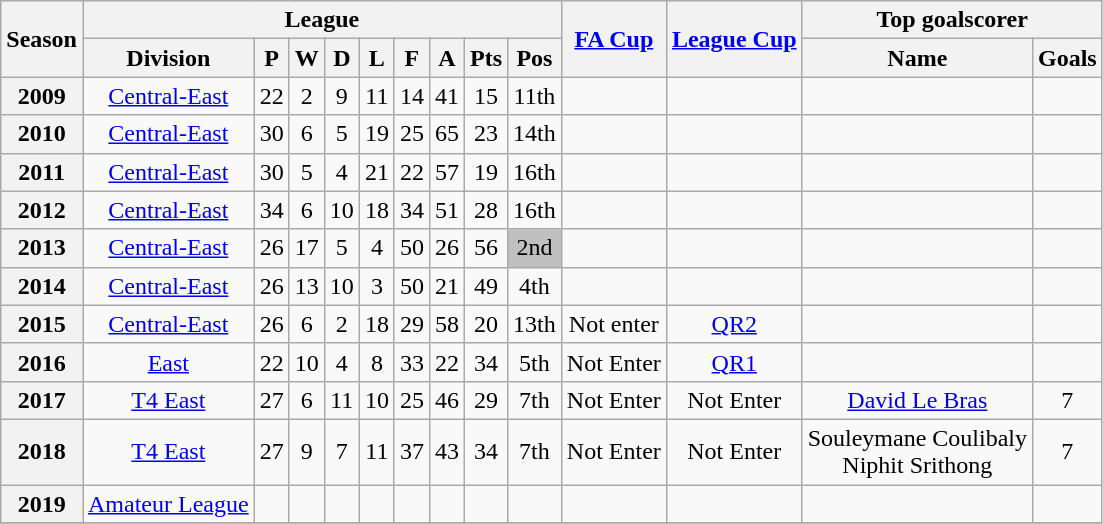<table class="wikitable" style="text-align: center">
<tr>
<th rowspan=2>Season</th>
<th colspan=9>League</th>
<th rowspan=2><a href='#'>FA Cup</a></th>
<th rowspan=2><a href='#'>League Cup</a></th>
<th colspan=2>Top goalscorer</th>
</tr>
<tr>
<th>Division</th>
<th>P</th>
<th>W</th>
<th>D</th>
<th>L</th>
<th>F</th>
<th>A</th>
<th>Pts</th>
<th>Pos</th>
<th>Name</th>
<th>Goals</th>
</tr>
<tr>
<th>2009</th>
<td><a href='#'>Central-East</a></td>
<td>22</td>
<td>2</td>
<td>9</td>
<td>11</td>
<td>14</td>
<td>41</td>
<td>15</td>
<td>11th</td>
<td></td>
<td></td>
<td></td>
<td></td>
</tr>
<tr>
<th>2010</th>
<td><a href='#'>Central-East</a></td>
<td>30</td>
<td>6</td>
<td>5</td>
<td>19</td>
<td>25</td>
<td>65</td>
<td>23</td>
<td>14th</td>
<td></td>
<td></td>
<td></td>
<td></td>
</tr>
<tr>
<th>2011</th>
<td><a href='#'>Central-East</a></td>
<td>30</td>
<td>5</td>
<td>4</td>
<td>21</td>
<td>22</td>
<td>57</td>
<td>19</td>
<td>16th</td>
<td></td>
<td></td>
<td></td>
<td></td>
</tr>
<tr>
<th>2012</th>
<td><a href='#'>Central-East</a></td>
<td>34</td>
<td>6</td>
<td>10</td>
<td>18</td>
<td>34</td>
<td>51</td>
<td>28</td>
<td>16th</td>
<td></td>
<td></td>
<td></td>
<td></td>
</tr>
<tr>
<th>2013</th>
<td><a href='#'>Central-East</a></td>
<td>26</td>
<td>17</td>
<td>5</td>
<td>4</td>
<td>50</td>
<td>26</td>
<td>56</td>
<td bgcolor=silver>2nd</td>
<td></td>
<td></td>
<td></td>
<td></td>
</tr>
<tr>
<th>2014</th>
<td><a href='#'>Central-East</a></td>
<td>26</td>
<td>13</td>
<td>10</td>
<td>3</td>
<td>50</td>
<td>21</td>
<td>49</td>
<td>4th</td>
<td></td>
<td></td>
<td></td>
<td></td>
</tr>
<tr>
<th>2015</th>
<td><a href='#'>Central-East</a></td>
<td>26</td>
<td>6</td>
<td>2</td>
<td>18</td>
<td>29</td>
<td>58</td>
<td>20</td>
<td>13th</td>
<td>Not enter</td>
<td><a href='#'>QR2</a></td>
<td></td>
<td></td>
</tr>
<tr>
<th>2016</th>
<td><a href='#'>East</a></td>
<td>22</td>
<td>10</td>
<td>4</td>
<td>8</td>
<td>33</td>
<td>22</td>
<td>34</td>
<td>5th</td>
<td>Not Enter</td>
<td><a href='#'>QR1</a></td>
<td></td>
<td></td>
</tr>
<tr>
<th>2017</th>
<td><a href='#'>T4 East</a></td>
<td>27</td>
<td>6</td>
<td>11</td>
<td>10</td>
<td>25</td>
<td>46</td>
<td>29</td>
<td>7th</td>
<td>Not Enter</td>
<td>Not Enter</td>
<td> <a href='#'>David Le Bras</a></td>
<td>7</td>
</tr>
<tr>
<th>2018</th>
<td><a href='#'>T4 East</a></td>
<td>27</td>
<td>9</td>
<td>7</td>
<td>11</td>
<td>37</td>
<td>43</td>
<td>34</td>
<td>7th</td>
<td>Not Enter</td>
<td>Not Enter</td>
<td> Souleymane Coulibaly<br> Niphit Srithong</td>
<td>7</td>
</tr>
<tr>
<th>2019</th>
<td><a href='#'>Amateur League</a></td>
<td></td>
<td></td>
<td></td>
<td></td>
<td></td>
<td></td>
<td></td>
<td></td>
<td></td>
<td></td>
<td></td>
<td></td>
</tr>
<tr>
</tr>
</table>
